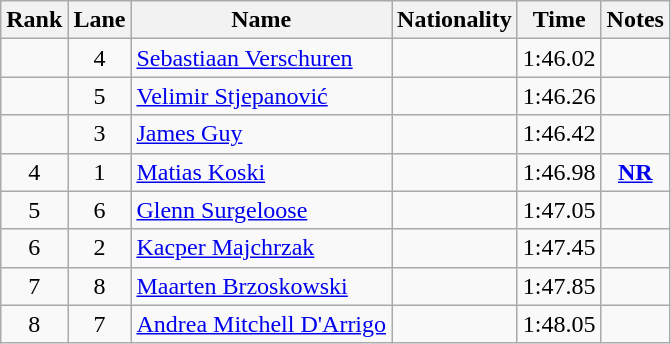<table class="wikitable sortable" style="text-align:center">
<tr>
<th>Rank</th>
<th>Lane</th>
<th>Name</th>
<th>Nationality</th>
<th>Time</th>
<th>Notes</th>
</tr>
<tr>
<td></td>
<td>4</td>
<td align=left><a href='#'>Sebastiaan Verschuren</a></td>
<td align=left></td>
<td>1:46.02</td>
<td></td>
</tr>
<tr>
<td></td>
<td>5</td>
<td align=left><a href='#'>Velimir Stjepanović</a></td>
<td align=left></td>
<td>1:46.26</td>
<td></td>
</tr>
<tr>
<td></td>
<td>3</td>
<td align=left><a href='#'>James Guy</a></td>
<td align=left></td>
<td>1:46.42</td>
<td></td>
</tr>
<tr>
<td>4</td>
<td>1</td>
<td align=left><a href='#'>Matias Koski</a></td>
<td align=left></td>
<td>1:46.98</td>
<td><strong><a href='#'>NR</a></strong></td>
</tr>
<tr>
<td>5</td>
<td>6</td>
<td align=left><a href='#'>Glenn Surgeloose</a></td>
<td align=left></td>
<td>1:47.05</td>
<td></td>
</tr>
<tr>
<td>6</td>
<td>2</td>
<td align=left><a href='#'>Kacper Majchrzak</a></td>
<td align=left></td>
<td>1:47.45</td>
<td></td>
</tr>
<tr>
<td>7</td>
<td>8</td>
<td align=left><a href='#'>Maarten Brzoskowski</a></td>
<td align=left></td>
<td>1:47.85</td>
<td></td>
</tr>
<tr>
<td>8</td>
<td>7</td>
<td align=left><a href='#'>Andrea Mitchell D'Arrigo</a></td>
<td align=left></td>
<td>1:48.05</td>
<td></td>
</tr>
</table>
